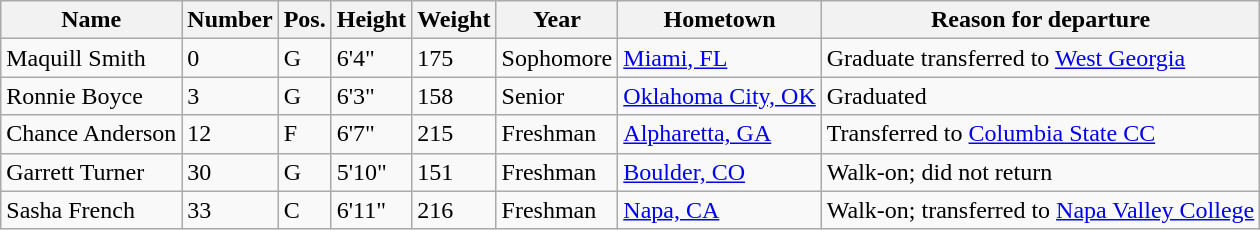<table class="wikitable sortable" border="1">
<tr>
<th>Name</th>
<th>Number</th>
<th>Pos.</th>
<th>Height</th>
<th>Weight</th>
<th>Year</th>
<th>Hometown</th>
<th class="unsortable">Reason for departure</th>
</tr>
<tr>
<td>Maquill Smith</td>
<td>0</td>
<td>G</td>
<td>6'4"</td>
<td>175</td>
<td>Sophomore</td>
<td><a href='#'>Miami, FL</a></td>
<td>Graduate transferred to <a href='#'>West Georgia</a></td>
</tr>
<tr>
<td>Ronnie Boyce</td>
<td>3</td>
<td>G</td>
<td>6'3"</td>
<td>158</td>
<td>Senior</td>
<td><a href='#'>Oklahoma City, OK</a></td>
<td>Graduated</td>
</tr>
<tr>
<td>Chance Anderson</td>
<td>12</td>
<td>F</td>
<td>6'7"</td>
<td>215</td>
<td>Freshman</td>
<td><a href='#'>Alpharetta, GA</a></td>
<td>Transferred to <a href='#'>Columbia State CC</a></td>
</tr>
<tr>
<td>Garrett Turner</td>
<td>30</td>
<td>G</td>
<td>5'10"</td>
<td>151</td>
<td>Freshman</td>
<td><a href='#'>Boulder, CO</a></td>
<td>Walk-on; did not return</td>
</tr>
<tr>
<td>Sasha French</td>
<td>33</td>
<td>C</td>
<td>6'11"</td>
<td>216</td>
<td>Freshman</td>
<td><a href='#'>Napa, CA</a></td>
<td>Walk-on; transferred to <a href='#'>Napa Valley College</a></td>
</tr>
</table>
